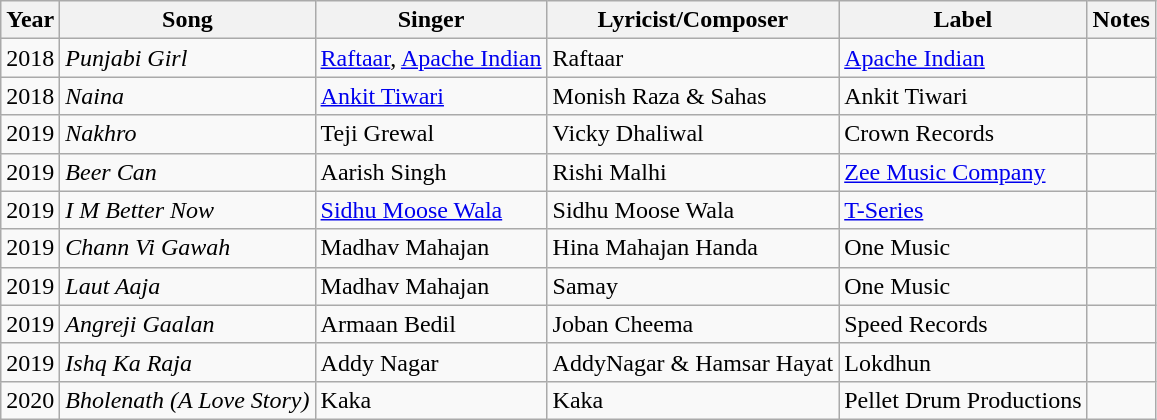<table class="wikitable sortable">
<tr>
<th>Year</th>
<th>Song</th>
<th>Singer</th>
<th>Lyricist/Composer</th>
<th>Label</th>
<th>Notes</th>
</tr>
<tr>
<td>2018</td>
<td><em>Punjabi Girl</em></td>
<td><a href='#'>Raftaar</a>, <a href='#'>Apache Indian</a></td>
<td>Raftaar</td>
<td><a href='#'>Apache Indian</a></td>
<td></td>
</tr>
<tr>
<td>2018</td>
<td><em>Naina</em></td>
<td><a href='#'>Ankit Tiwari</a></td>
<td>Monish Raza & Sahas</td>
<td>Ankit Tiwari</td>
<td></td>
</tr>
<tr>
<td>2019</td>
<td><em>Nakhro</em></td>
<td>Teji Grewal</td>
<td>Vicky Dhaliwal</td>
<td>Crown Records</td>
<td></td>
</tr>
<tr>
<td>2019</td>
<td><em>Beer Can</em></td>
<td>Aarish Singh</td>
<td>Rishi Malhi</td>
<td><a href='#'>Zee Music Company</a></td>
<td></td>
</tr>
<tr>
<td>2019</td>
<td><em>I M Better Now</em></td>
<td><a href='#'>Sidhu Moose Wala</a></td>
<td>Sidhu Moose Wala</td>
<td><a href='#'>T-Series</a></td>
<td></td>
</tr>
<tr>
<td>2019</td>
<td><em>Chann Vi Gawah</em></td>
<td>Madhav Mahajan</td>
<td>Hina Mahajan Handa</td>
<td>One Music</td>
<td></td>
</tr>
<tr>
<td>2019</td>
<td><em>Laut Aaja</em></td>
<td>Madhav Mahajan</td>
<td>Samay</td>
<td>One Music</td>
<td></td>
</tr>
<tr>
<td>2019</td>
<td><em>Angreji Gaalan</em></td>
<td>Armaan Bedil</td>
<td>Joban Cheema</td>
<td>Speed Records</td>
</tr>
<tr>
<td>2019</td>
<td><em>Ishq Ka Raja</em></td>
<td>Addy Nagar</td>
<td>AddyNagar & Hamsar Hayat</td>
<td>Lokdhun</td>
<td></td>
</tr>
<tr>
<td>2020</td>
<td><em>Bholenath (A Love Story)</em></td>
<td>Kaka</td>
<td>Kaka</td>
<td>Pellet Drum Productions</td>
<td></td>
</tr>
</table>
